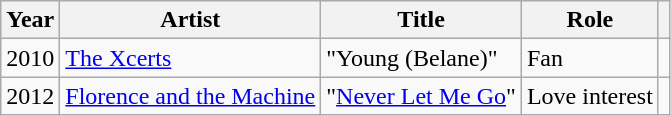<table class="wikitable sortable">
<tr>
<th>Year</th>
<th>Artist</th>
<th>Title</th>
<th>Role</th>
<th class="unsortable"></th>
</tr>
<tr>
<td>2010</td>
<td><a href='#'>The Xcerts</a></td>
<td>"Young (Belane)"</td>
<td>Fan</td>
<td></td>
</tr>
<tr>
<td>2012</td>
<td><a href='#'>Florence and the Machine</a></td>
<td>"<a href='#'>Never Let Me Go</a>"</td>
<td>Love interest</td>
<td></td>
</tr>
</table>
